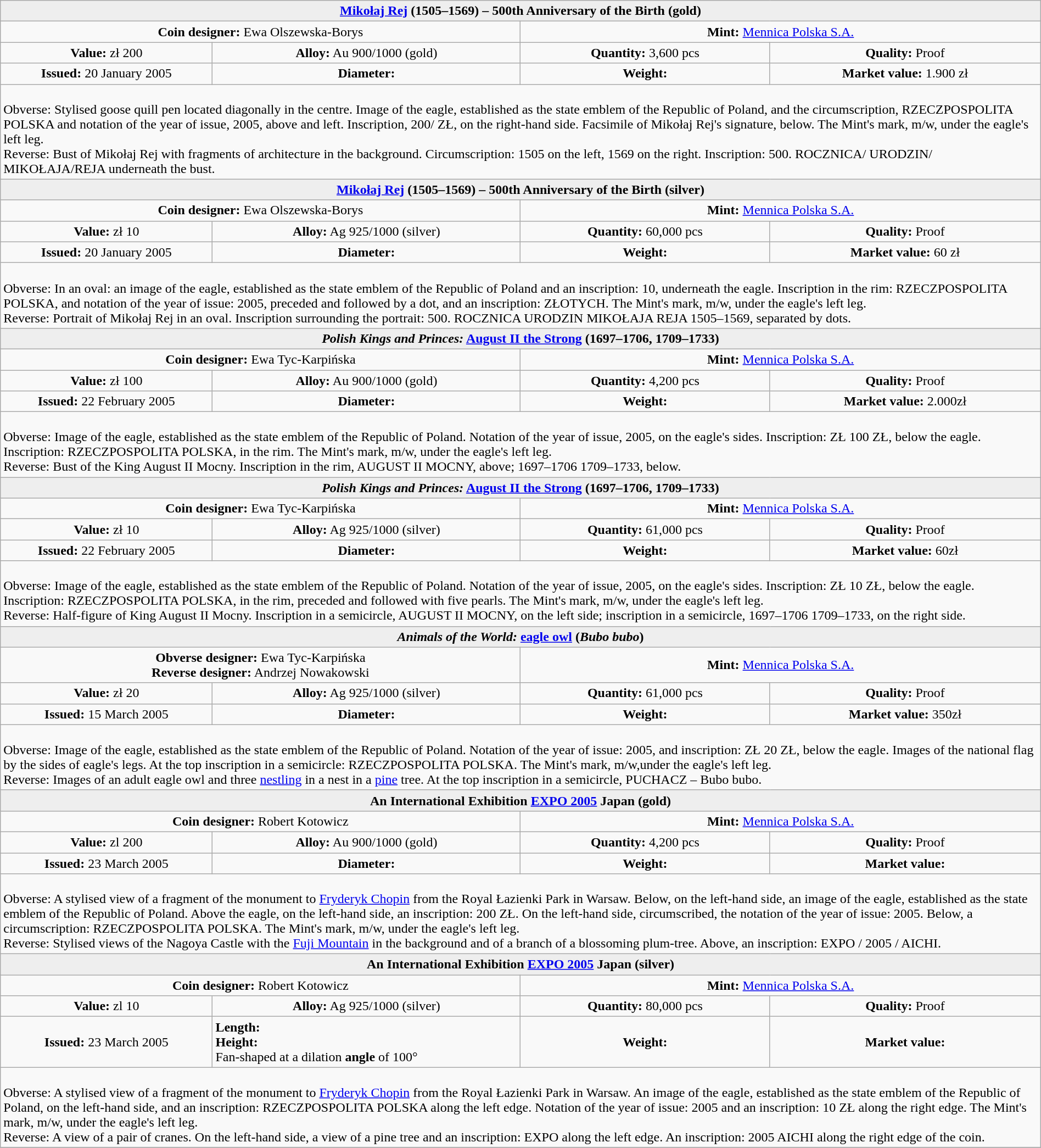<table class="wikitable" width="100%">
<tr>
<th colspan="4" align=center style="background:#eeeeee;"><a href='#'>Mikołaj Rej</a> (1505–1569) – 500th Anniversary of the Birth (gold)</th>
</tr>
<tr>
<td colspan="2" width="50%" align=center><strong>Coin designer:</strong> Ewа Olszewska-Borys</td>
<td colspan="2" width="50%" align=center><strong>Mint:</strong> <a href='#'>Mennica Polska S.A.</a></td>
</tr>
<tr>
<td align=center><strong>Value:</strong> zł 200</td>
<td align=center><strong>Alloy:</strong> Au 900/1000 (gold)</td>
<td align=center><strong>Quantity:</strong> 3,600 pcs</td>
<td align=center><strong>Quality:</strong> Proof</td>
</tr>
<tr>
<td align=center><strong>Issued:</strong> 20 January 2005</td>
<td align=center><strong>Diameter:</strong> </td>
<td align=center><strong>Weight:</strong> </td>
<td align=center><strong>Market value:</strong> 1.900 zł</td>
</tr>
<tr>
<td colspan="4" align=left><br>Obverse: Stylised goose quill pen located diagonally in the centre. Image of the eagle, established as the state emblem of the Republic of Poland, and the circumscription, RZECZPOSPOLITA POLSKA and notation of the year of issue, 2005, above and left. Inscription, 200/ ZŁ, on the right-hand side. Facsimile of Mikołaj Rej's signature, below. The Mint's mark, m/w, under the eagle's left leg.<br>Reverse: Bust of Mikołaj Rej with fragments of architecture in the background. Circumscription: 1505 on the left, 1569 on the right.
Inscription: 500. ROCZNICA/ URODZIN/ MIKOŁAJA/REJA underneath the bust.</td>
</tr>
<tr>
<th colspan="4" align=center style="background:#eeeeee;"><a href='#'>Mikołaj Rej</a> (1505–1569) – 500th Anniversary of the Birth (silver)</th>
</tr>
<tr>
<td colspan="2" width="50%" align=center><strong>Coin designer:</strong> Ewa Olszewska-Borys</td>
<td colspan="2" width="50%" align=center><strong>Mint:</strong> <a href='#'>Mennica Polska S.A.</a></td>
</tr>
<tr>
<td align=center><strong>Value:</strong> zł 10</td>
<td align=center><strong>Alloy:</strong> Ag 925/1000 (silver)</td>
<td align=center><strong>Quantity:</strong> 60,000 pcs</td>
<td align=center><strong>Quality:</strong> Proof</td>
</tr>
<tr>
<td align=center><strong>Issued:</strong> 20 January 2005</td>
<td align=center><strong>Diameter:</strong> </td>
<td align=center><strong>Weight:</strong> </td>
<td align=center><strong>Market value:</strong> 60 zł</td>
</tr>
<tr>
<td colspan="4" align=left><br>Obverse: In an oval: an image of the eagle, established as the state emblem of the Republic of Poland and an inscription: 10, underneath the eagle. Inscription in the rim: RZECZPOSPOLITA POLSKA, and notation of the year of issue: 2005, preceded and followed by a dot, and an inscription: ZŁOTYCH. The Mint's mark, m/w, under the eagle's left leg.<br>Reverse: Portrait of Mikołaj Rej in an oval. Inscription surrounding the portrait: 500. ROCZNICA URODZIN MIKOŁAJA REJA 1505–1569, separated by dots.</td>
</tr>
<tr>
<th colspan="4" align=center style="background:#eeeeee;"><em>Polish Kings and Princes:</em> <a href='#'>August II the Strong</a> (1697–1706, 1709–1733)</th>
</tr>
<tr>
<td colspan="2" width="50%" align=center><strong>Coin designer:</strong> Ewa Tyc-Karpińska</td>
<td colspan="2" width="50%" align=center><strong>Mint:</strong> <a href='#'>Mennica Polska S.A.</a></td>
</tr>
<tr>
<td align=center><strong>Value:</strong> zł 100</td>
<td align=center><strong>Alloy:</strong> Au 900/1000 (gold)</td>
<td align=center><strong>Quantity:</strong> 4,200 pcs</td>
<td align=center><strong>Quality:</strong> Proof</td>
</tr>
<tr>
<td align=center><strong>Issued:</strong> 22 February 2005</td>
<td align=center><strong>Diameter:</strong> </td>
<td align=center><strong>Weight:</strong> </td>
<td align=center><strong>Market value:</strong> 2.000zł</td>
</tr>
<tr>
<td colspan="4" align=left><br>Obverse: Image of the eagle, established as the state emblem of the Republic of Poland. Notation of the year of issue, 2005,
on the eagle's sides. Inscription: ZŁ 100 ZŁ, below the eagle. Inscription: RZECZPOSPOLITA POLSKA, in the rim. The Mint's mark, m/w, under the eagle's left leg.<br>Reverse: Bust of the King August II Mocny. Inscription in the rim, AUGUST II MOCNY, above; 1697–1706 1709–1733, below.</td>
</tr>
<tr>
<th colspan="4" align=center style="background:#eeeeee;"><em>Polish Kings and Princes:</em> <a href='#'>August II the Strong</a> (1697–1706, 1709–1733)</th>
</tr>
<tr>
<td colspan="2" width="50%" align=center><strong>Coin designer:</strong> Ewa Tyc-Karpińska</td>
<td colspan="2" width="50%" align=center><strong>Mint:</strong> <a href='#'>Mennica Polska S.A.</a></td>
</tr>
<tr>
<td align=center><strong>Value:</strong> zł 10</td>
<td align=center><strong>Alloy:</strong> Ag 925/1000 (silver)</td>
<td align=center><strong>Quantity:</strong> 61,000 pcs</td>
<td align=center><strong>Quality:</strong> Proof</td>
</tr>
<tr>
<td align=center><strong>Issued:</strong> 22 February 2005</td>
<td align=center><strong>Diameter:</strong> </td>
<td align=center><strong>Weight:</strong> </td>
<td align=center><strong>Market value:</strong> 60zł</td>
</tr>
<tr>
<td colspan="4" align=left><br>Obverse: Image of the eagle, established as the state emblem of the Republic of Poland. Notation of the year of issue, 2005, on the eagle's sides. Inscription: ZŁ 10 ZŁ, below the eagle. Inscription: RZECZPOSPOLITA POLSKA, in the rim, preceded and followed with five pearls. The Mint's mark, m/w, under the eagle's left leg.<br>Reverse: Half-figure of King August II Mocny. Inscription in a semicircle, AUGUST II MOCNY, on the left side; inscription in
a semicircle, 1697–1706 1709–1733, on the right side.</td>
</tr>
<tr>
<th colspan="4" align=center style="background:#eeeeee;"><em>Animals of the World:</em> <a href='#'>eagle owl</a> (<em>Bubo bubo</em>)</th>
</tr>
<tr>
<td colspan="2" width="50%" align=center><strong>Obverse designer:</strong> Ewa Tyc-Karpińska <br> <strong>Reverse designer:</strong> Andrzej Nowakowski</td>
<td colspan="2" width="50%" align=center><strong>Mint:</strong> <a href='#'>Mennica Polska S.A.</a></td>
</tr>
<tr>
<td align=center><strong>Value:</strong> zł 20</td>
<td align=center><strong>Alloy:</strong> Ag 925/1000 (silver)</td>
<td align=center><strong>Quantity:</strong> 61,000 pcs</td>
<td align=center><strong>Quality:</strong> Proof</td>
</tr>
<tr>
<td align=center><strong>Issued:</strong> 15 March 2005</td>
<td align=center><strong>Diameter:</strong> </td>
<td align=center><strong>Weight:</strong> </td>
<td align=center><strong>Market value:</strong> 350zł</td>
</tr>
<tr>
<td colspan="4" align=left><br>Obverse: Image of the eagle, established as the state emblem of the Republic of Poland. Notation of the year of issue: 2005, and inscription: ZŁ 20 ZŁ, below the eagle. Images of the national flag by the sides of eagle's legs. At the top inscription in a semicircle: RZECZPOSPOLITA POLSKA. The Mint's mark, m/w,under the eagle's left leg.<br>Reverse: Images of an adult eagle owl and three <a href='#'>nestling</a> in a nest in a <a href='#'>pine</a> tree. At the top inscription in a semicircle, PUCHACZ – Bubo bubo.</td>
</tr>
<tr>
<th colspan="4" align=center style="background:#eeeeee;">An International Exhibition <a href='#'>EXPO 2005</a> Japan (gold)</th>
</tr>
<tr>
<td colspan="2" width="50%" align=center><strong>Coin designer:</strong> Robert Kotowicz</td>
<td colspan="2" width="50%" align=center><strong>Mint:</strong> <a href='#'>Mennica Polska S.A.</a></td>
</tr>
<tr>
<td align=center><strong>Value:</strong> zl 200</td>
<td align=center><strong>Alloy:</strong> Au 900/1000 (gold)</td>
<td align=center><strong>Quantity:</strong> 4,200 pcs</td>
<td align=center><strong>Quality:</strong> Proof</td>
</tr>
<tr>
<td align=center><strong>Issued:</strong> 23 March 2005</td>
<td align=center><strong>Diameter:</strong> </td>
<td align=center><strong>Weight:</strong> </td>
<td align=center><strong>Market value:</strong></td>
</tr>
<tr>
<td colspan="4" align=left><br>Obverse: A stylised view of a fragment of the monument to <a href='#'>Fryderyk Chopin</a> from the Royal Łazienki Park in Warsaw. Below, on the left-hand side, an image of the eagle, established as the state emblem of the Republic of Poland. Above the eagle, on the left-hand side, an inscription: 200 ZŁ. On the left-hand side, circumscribed, the notation of the year of issue: 2005. Below, a circumscription: RZECZPOSPOLITA POLSKA. The Mint's mark, m/w, under the eagle's left leg.<br>Reverse: Stylised views of the Nagoya Castle with the <a href='#'>Fuji Mountain</a> in the background and of a branch of a blossoming plum-tree. Above, an inscription: EXPO / 2005 / AICHI.</td>
</tr>
<tr>
<th colspan="4" align=center style="background:#eeeeee;">An International Exhibition <a href='#'>EXPO 2005</a> Japan (silver)</th>
</tr>
<tr>
<td colspan="2" width="50%" align=center><strong>Coin designer:</strong> Robert Kotowicz</td>
<td colspan="2" width="50%" align=center><strong>Mint:</strong> <a href='#'>Mennica Polska S.A.</a></td>
</tr>
<tr>
<td align=center><strong>Value:</strong> zl 10</td>
<td align=center><strong>Alloy:</strong> Ag 925/1000 (silver)</td>
<td align=center><strong>Quantity:</strong> 80,000 pcs</td>
<td align=center><strong>Quality:</strong> Proof</td>
</tr>
<tr>
<td align=center><strong>Issued:</strong> 23 March 2005</td>
<td align=left><strong>Length:</strong>  <br> <strong>Height:</strong>  <br> Fan-shaped at a dilation <strong>angle</strong> of 100°</td>
<td align=center><strong>Weight:</strong> </td>
<td align=center><strong>Market value:</strong></td>
</tr>
<tr>
<td colspan="4" align=left><br>Obverse: A stylised view of a fragment of the monument to <a href='#'>Fryderyk Chopin</a> from the Royal Łazienki Park in Warsaw. An image of the eagle, established as the state emblem of the Republic of Poland, on the left-hand side, and an inscription: RZECZPOSPOLITA POLSKA along the left edge. Notation of the year of issue: 2005 and an inscription: 10 ZŁ along the right edge. The Mint's mark, m/w, under the eagle's left leg.<br>Reverse: A view of a pair of cranes. On the left-hand side, a view of a pine tree and an inscription: EXPO along the left edge. An inscription: 2005 AICHI along the right edge of the coin.</td>
</tr>
<tr>
</tr>
</table>
